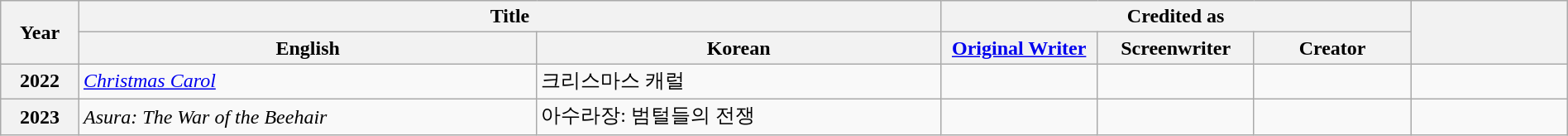<table class="wikitable sortable plainrowheaders" style="text-align:none; font-size:100%; padding:0 auto; width:100%; margin:auto">
<tr>
<th rowspan="2" style="width:5%;">Year</th>
<th colspan="2">Title</th>
<th colspan="3">Credited as</th>
<th rowspan="2" class="unsortable" style="width:10%;"></th>
</tr>
<tr>
<th>English</th>
<th>Korean</th>
<th style="width:10%;" class="unsortable"><a href='#'>Original Writer</a></th>
<th style="width:10%;" class="unsortable">Screenwriter</th>
<th style="width:10%;" class="unsortable">Creator</th>
</tr>
<tr>
<th scope="row">2022</th>
<td><em><a href='#'>Christmas Carol</a></em></td>
<td>크리스마스 캐럴</td>
<td></td>
<td></td>
<td></td>
<td></td>
</tr>
<tr>
<th scope="row">2023</th>
<td><em>Asura: The War of the Beehair</em></td>
<td>아수라장: 범털들의 전쟁</td>
<td></td>
<td></td>
<td></td>
<td></td>
</tr>
</table>
